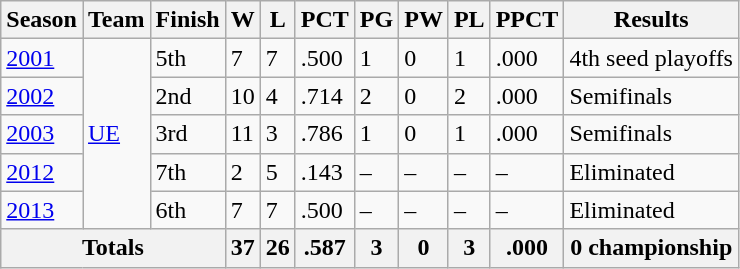<table class="wikitable">
<tr>
<th>Season</th>
<th>Team</th>
<th>Finish</th>
<th>W</th>
<th>L</th>
<th>PCT</th>
<th>PG</th>
<th>PW</th>
<th>PL</th>
<th>PPCT</th>
<th>Results</th>
</tr>
<tr>
<td><a href='#'>2001</a></td>
<td rowspan="5"><a href='#'>UE</a></td>
<td>5th</td>
<td>7</td>
<td>7</td>
<td>.500</td>
<td>1</td>
<td>0</td>
<td>1</td>
<td>.000</td>
<td>4th seed playoffs</td>
</tr>
<tr>
<td><a href='#'>2002</a></td>
<td>2nd</td>
<td>10</td>
<td>4</td>
<td>.714</td>
<td>2</td>
<td>0</td>
<td>2</td>
<td>.000</td>
<td>Semifinals</td>
</tr>
<tr>
<td><a href='#'>2003</a></td>
<td>3rd</td>
<td>11</td>
<td>3</td>
<td>.786</td>
<td>1</td>
<td>0</td>
<td>1</td>
<td>.000</td>
<td>Semifinals</td>
</tr>
<tr>
<td><a href='#'>2012</a></td>
<td>7th</td>
<td>2</td>
<td>5</td>
<td>.143</td>
<td>–</td>
<td>–</td>
<td>–</td>
<td>–</td>
<td>Eliminated</td>
</tr>
<tr>
<td><a href='#'>2013</a></td>
<td>6th</td>
<td>7</td>
<td>7</td>
<td>.500</td>
<td>–</td>
<td>–</td>
<td>–</td>
<td>–</td>
<td>Eliminated</td>
</tr>
<tr>
<th colspan="3">Totals</th>
<th>37</th>
<th>26</th>
<th>.587</th>
<th>3</th>
<th>0</th>
<th>3</th>
<th>.000</th>
<th>0 championship</th>
</tr>
</table>
